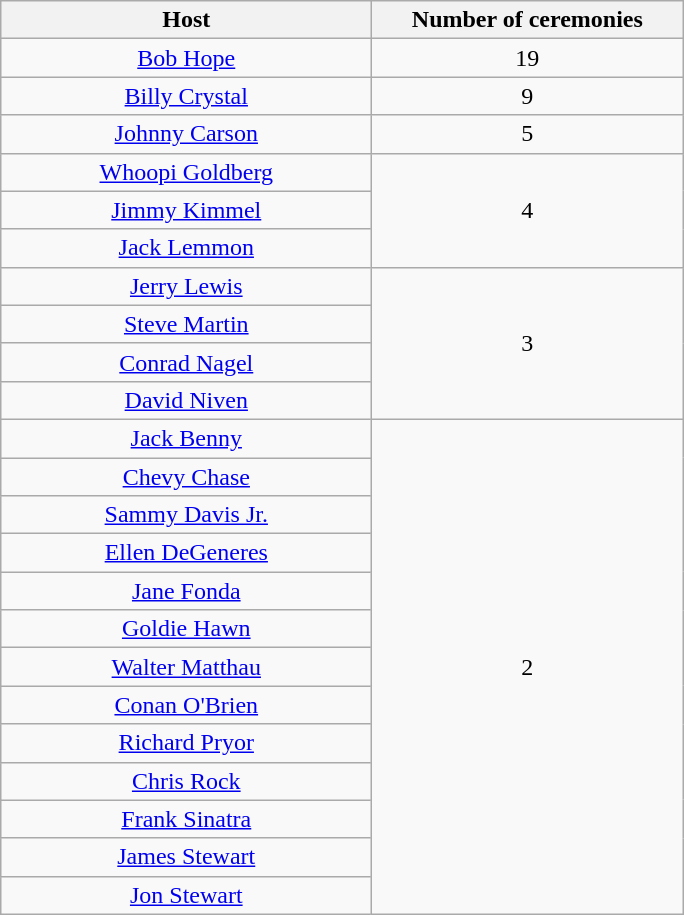<table class="wikitable sortable sticky-header" style="text-align: center">
<tr>
<th style="width:240px;">Host</th>
<th style="width:200px;">Number of ceremonies</th>
</tr>
<tr>
<td><a href='#'>Bob Hope</a></td>
<td>19</td>
</tr>
<tr>
<td><a href='#'>Billy Crystal</a></td>
<td>9</td>
</tr>
<tr>
<td><a href='#'>Johnny Carson</a></td>
<td>5</td>
</tr>
<tr>
<td><a href='#'>Whoopi Goldberg</a></td>
<td rowspan="3">4</td>
</tr>
<tr>
<td><a href='#'>Jimmy Kimmel</a></td>
</tr>
<tr>
<td><a href='#'>Jack Lemmon</a></td>
</tr>
<tr>
<td><a href='#'>Jerry Lewis</a></td>
<td rowspan="4">3</td>
</tr>
<tr>
<td><a href='#'>Steve Martin</a></td>
</tr>
<tr>
<td><a href='#'>Conrad Nagel</a></td>
</tr>
<tr>
<td><a href='#'>David Niven</a></td>
</tr>
<tr>
<td><a href='#'>Jack Benny</a></td>
<td rowspan="13">2</td>
</tr>
<tr>
<td><a href='#'>Chevy Chase</a></td>
</tr>
<tr>
<td><a href='#'>Sammy Davis Jr.</a></td>
</tr>
<tr>
<td><a href='#'>Ellen DeGeneres</a></td>
</tr>
<tr>
<td><a href='#'>Jane Fonda</a></td>
</tr>
<tr>
<td><a href='#'>Goldie Hawn</a></td>
</tr>
<tr>
<td><a href='#'>Walter Matthau</a></td>
</tr>
<tr>
<td><a href='#'>Conan O'Brien</a></td>
</tr>
<tr>
<td><a href='#'>Richard Pryor</a></td>
</tr>
<tr>
<td><a href='#'>Chris Rock</a></td>
</tr>
<tr>
<td><a href='#'>Frank Sinatra</a></td>
</tr>
<tr>
<td><a href='#'>James Stewart</a></td>
</tr>
<tr>
<td><a href='#'>Jon Stewart</a></td>
</tr>
</table>
